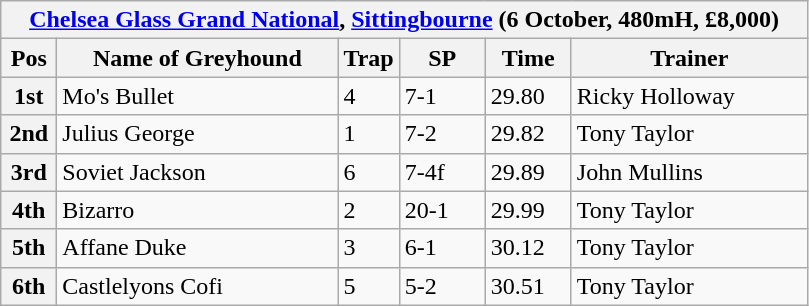<table class="wikitable">
<tr>
<th colspan="6"><a href='#'>Chelsea Glass Grand National</a>, <a href='#'>Sittingbourne</a> (6 October, 480mH, £8,000)</th>
</tr>
<tr>
<th width=30>Pos</th>
<th width=180>Name of Greyhound</th>
<th width=30>Trap</th>
<th width=50>SP</th>
<th width=50>Time</th>
<th width=150>Trainer</th>
</tr>
<tr>
<th>1st</th>
<td>Mo's Bullet</td>
<td>4</td>
<td>7-1</td>
<td>29.80</td>
<td>Ricky Holloway</td>
</tr>
<tr>
<th>2nd</th>
<td>Julius George</td>
<td>1</td>
<td>7-2</td>
<td>29.82</td>
<td>Tony Taylor</td>
</tr>
<tr>
<th>3rd</th>
<td>Soviet Jackson</td>
<td>6</td>
<td>7-4f</td>
<td>29.89</td>
<td>John Mullins</td>
</tr>
<tr>
<th>4th</th>
<td>Bizarro</td>
<td>2</td>
<td>20-1</td>
<td>29.99</td>
<td>Tony Taylor</td>
</tr>
<tr>
<th>5th</th>
<td>Affane Duke</td>
<td>3</td>
<td>6-1</td>
<td>30.12</td>
<td>Tony Taylor</td>
</tr>
<tr>
<th>6th</th>
<td>Castlelyons Cofi</td>
<td>5</td>
<td>5-2</td>
<td>30.51</td>
<td>Tony Taylor</td>
</tr>
</table>
